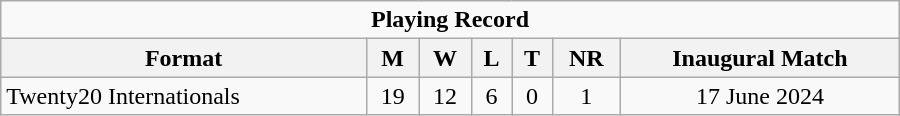<table class="wikitable" style="text-align: center; width: 600px;">
<tr>
<td colspan=7 align="center"><strong>Playing Record</strong></td>
</tr>
<tr>
<th>Format</th>
<th>M</th>
<th>W</th>
<th>L</th>
<th>T</th>
<th>NR</th>
<th>Inaugural Match</th>
</tr>
<tr>
<td align="left">Twenty20 Internationals</td>
<td>19</td>
<td>12</td>
<td>6</td>
<td>0</td>
<td>1</td>
<td>17 June 2024</td>
</tr>
</table>
